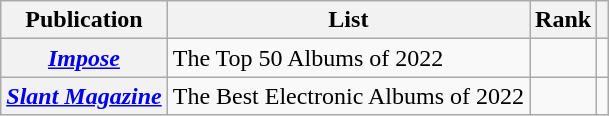<table class="wikitable sortable plainrowheaders">
<tr>
<th scope="col">Publication</th>
<th scope="col">List</th>
<th scope="col">Rank</th>
<th scope="col" class="unsortable"></th>
</tr>
<tr>
<th scope="row"><em><a href='#'>Impose</a></em></th>
<td>The Top 50 Albums of 2022</td>
<td></td>
<td></td>
</tr>
<tr>
<th scope="row"><em><a href='#'>Slant Magazine</a></em></th>
<td>The Best Electronic Albums of 2022</td>
<td></td>
<td></td>
</tr>
</table>
